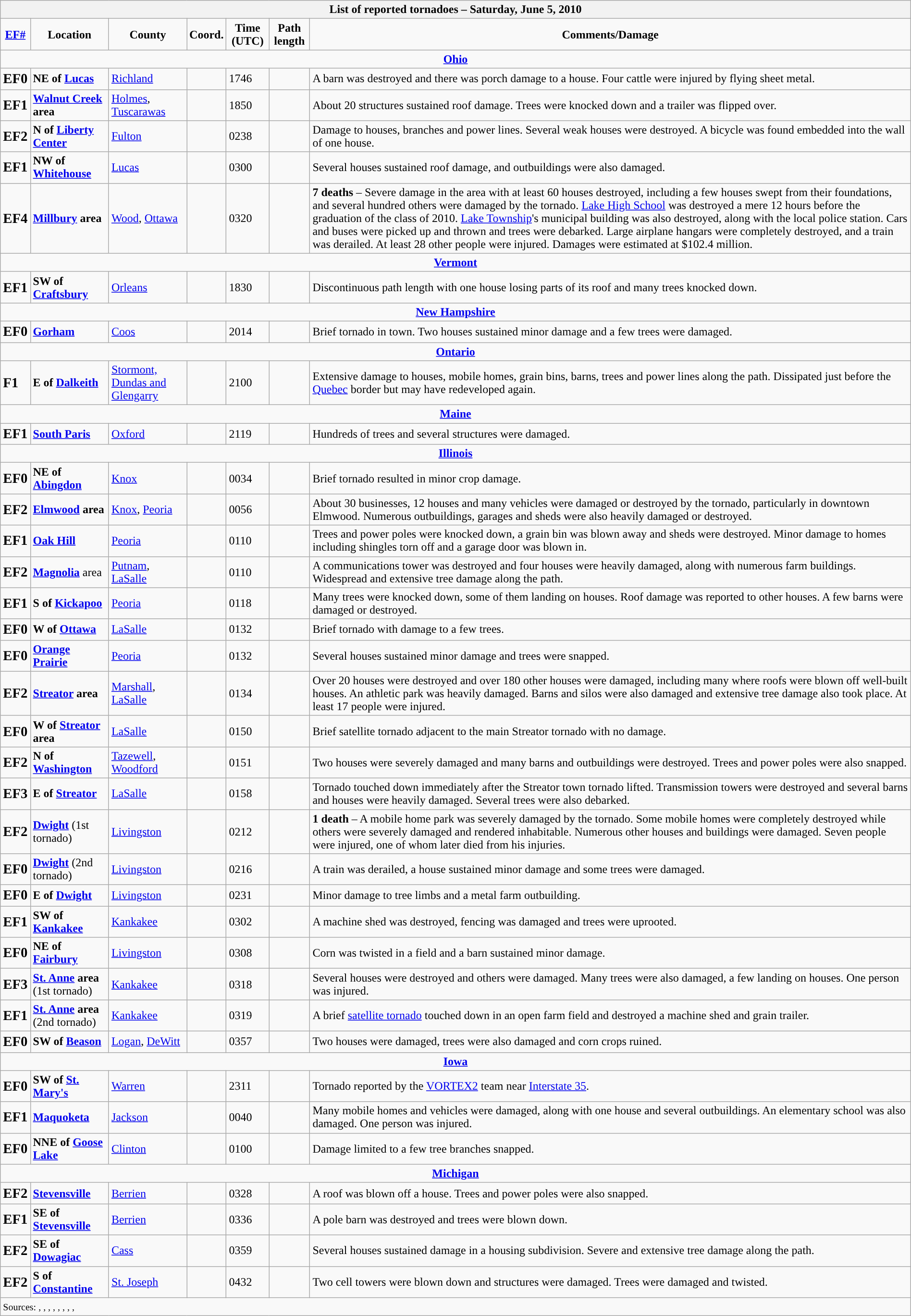<table class="wikitable collapsible" width="100%">
<tr>
<th colspan="7">List of reported tornadoes – Saturday, June 5, 2010</th>
</tr>
<tr style="text-align:center;">
<td><strong><a href='#'>EF#</a></strong></td>
<td><strong>Location</strong></td>
<td><strong>County</strong></td>
<td><strong>Coord.</strong></td>
<td><strong>Time (UTC)</strong></td>
<td><strong>Path length</strong></td>
<td><strong>Comments/Damage</strong></td>
</tr>
<tr>
<td colspan="7" align=center><strong><a href='#'>Ohio</a></strong></td>
</tr>
<tr>
<td><big><strong>EF0</strong></big></td>
<td><strong>NE of <a href='#'>Lucas</a></strong></td>
<td><a href='#'>Richland</a></td>
<td></td>
<td>1746</td>
<td></td>
<td>A barn was destroyed and there was porch damage to a house. Four cattle were injured by flying sheet metal.</td>
</tr>
<tr>
<td><big><strong>EF1</strong></big></td>
<td><strong><a href='#'>Walnut Creek</a> area</strong></td>
<td><a href='#'>Holmes</a>, <a href='#'>Tuscarawas</a></td>
<td></td>
<td>1850</td>
<td></td>
<td>About 20 structures sustained roof damage. Trees were knocked down and a trailer was flipped over.</td>
</tr>
<tr>
<td><big><strong>EF2</strong></big></td>
<td><strong>N of <a href='#'>Liberty Center</a></strong></td>
<td><a href='#'>Fulton</a></td>
<td></td>
<td>0238</td>
<td></td>
<td>Damage to houses, branches and power lines. Several weak houses were destroyed. A bicycle was found embedded into the wall of one house.</td>
</tr>
<tr>
<td><big><strong>EF1</strong></big></td>
<td><strong>NW of <a href='#'>Whitehouse</a></strong></td>
<td><a href='#'>Lucas</a></td>
<td></td>
<td>0300</td>
<td></td>
<td>Several houses sustained roof damage, and outbuildings were also damaged.</td>
</tr>
<tr>
<td><big><strong>EF4</strong></big></td>
<td><strong><a href='#'>Millbury</a> area</strong></td>
<td><a href='#'>Wood</a>, <a href='#'>Ottawa</a></td>
<td></td>
<td>0320</td>
<td></td>
<td><strong>7 deaths</strong> – Severe damage in the area with at least 60 houses destroyed, including a few houses swept from their foundations, and several hundred others were damaged by the tornado. <a href='#'>Lake High School</a> was destroyed a mere 12 hours before the graduation of the class of 2010. <a href='#'>Lake Township</a>'s municipal building was also destroyed, along with the local police station. Cars and buses were picked up and thrown and trees were debarked. Large airplane hangars were completely destroyed, and a train was derailed. At least 28 other people were injured. Damages were estimated at $102.4 million.</td>
</tr>
<tr>
<td colspan="7" align=center><strong><a href='#'>Vermont</a></strong></td>
</tr>
<tr>
<td><big><strong>EF1</strong></big></td>
<td><strong>SW of <a href='#'>Craftsbury</a></strong></td>
<td><a href='#'>Orleans</a></td>
<td></td>
<td>1830</td>
<td></td>
<td>Discontinuous path length with one house losing parts of its roof and many trees knocked down.</td>
</tr>
<tr>
<td colspan="7" align=center><strong><a href='#'>New Hampshire</a></strong></td>
</tr>
<tr>
<td><big><strong>EF0</strong></big></td>
<td><strong><a href='#'>Gorham</a></strong></td>
<td><a href='#'>Coos</a></td>
<td></td>
<td>2014</td>
<td></td>
<td>Brief tornado in town. Two houses sustained minor damage and a few trees were damaged.</td>
</tr>
<tr>
<td colspan="7" style="text-align:center;"><strong><a href='#'>Ontario</a></strong></td>
</tr>
<tr>
<td><big><strong>F1</strong></big></td>
<td><strong>E of <a href='#'>Dalkeith</a></strong></td>
<td><a href='#'>Stormont, Dundas and Glengarry</a></td>
<td></td>
<td>2100</td>
<td></td>
<td>Extensive damage to houses, mobile homes, grain bins, barns, trees and power lines along the path. Dissipated just before the <a href='#'>Quebec</a> border but may have redeveloped again.</td>
</tr>
<tr>
<td colspan="7" align=center><strong><a href='#'>Maine</a></strong></td>
</tr>
<tr>
<td><big><strong>EF1</strong></big></td>
<td><strong><a href='#'>South Paris</a></strong></td>
<td><a href='#'>Oxford</a></td>
<td></td>
<td>2119</td>
<td></td>
<td>Hundreds of trees and several structures were damaged.</td>
</tr>
<tr>
<td colspan="7" align=center><strong><a href='#'>Illinois</a></strong></td>
</tr>
<tr>
<td><big><strong>EF0</strong></big></td>
<td><strong>NE of <a href='#'>Abingdon</a></strong></td>
<td><a href='#'>Knox</a></td>
<td></td>
<td>0034</td>
<td></td>
<td>Brief tornado resulted in minor crop damage.</td>
</tr>
<tr>
<td><big><strong>EF2</strong></big></td>
<td><strong><a href='#'>Elmwood</a> area</strong></td>
<td><a href='#'>Knox</a>, <a href='#'>Peoria</a></td>
<td></td>
<td>0056</td>
<td></td>
<td>About 30 businesses, 12 houses and many vehicles were damaged or destroyed by the tornado, particularly in downtown Elmwood. Numerous outbuildings, garages and sheds were also heavily damaged or destroyed.</td>
</tr>
<tr>
<td><big><strong>EF1</strong></big></td>
<td><strong><a href='#'>Oak Hill</a></strong></td>
<td><a href='#'>Peoria</a></td>
<td></td>
<td>0110</td>
<td></td>
<td>Trees and power poles were knocked down, a grain bin was blown away and sheds were destroyed. Minor damage to homes including shingles torn off and a garage door was blown in.</td>
</tr>
<tr>
<td><big><strong>EF2</strong></big></td>
<td><strong><a href='#'>Magnolia</a></strong> area</td>
<td><a href='#'>Putnam</a>, <a href='#'>LaSalle</a></td>
<td></td>
<td>0110</td>
<td></td>
<td>A communications tower was destroyed and four houses were heavily damaged, along with numerous farm buildings. Widespread and extensive tree damage along the path.</td>
</tr>
<tr>
<td><big><strong>EF1</strong></big></td>
<td><strong>S of <a href='#'>Kickapoo</a></strong></td>
<td><a href='#'>Peoria</a></td>
<td></td>
<td>0118</td>
<td></td>
<td>Many trees were knocked down, some of them landing on houses. Roof damage was reported to other houses. A few barns were damaged or destroyed.</td>
</tr>
<tr>
<td><big><strong>EF0</strong></big></td>
<td><strong>W of <a href='#'>Ottawa</a></strong></td>
<td><a href='#'>LaSalle</a></td>
<td></td>
<td>0132</td>
<td></td>
<td>Brief tornado with damage to a few trees.</td>
</tr>
<tr>
<td><big><strong>EF0</strong></big></td>
<td><strong><a href='#'>Orange Prairie</a></strong></td>
<td><a href='#'>Peoria</a></td>
<td></td>
<td>0132</td>
<td></td>
<td>Several houses sustained minor damage and trees were snapped.</td>
</tr>
<tr>
<td><big><strong>EF2</strong></big></td>
<td><strong><a href='#'>Streator</a> area</strong></td>
<td><a href='#'>Marshall</a>, <a href='#'>LaSalle</a></td>
<td></td>
<td>0134</td>
<td></td>
<td>Over 20 houses were destroyed and over 180 other houses were damaged, including many where roofs were blown off well-built houses. An athletic park was heavily damaged. Barns and silos were also damaged and extensive tree damage also took place. At least 17 people were injured.</td>
</tr>
<tr>
<td><big><strong>EF0</strong></big></td>
<td><strong>W of <a href='#'>Streator</a> area</strong></td>
<td><a href='#'>LaSalle</a></td>
<td></td>
<td>0150</td>
<td></td>
<td>Brief satellite tornado adjacent to the main Streator tornado with no damage.</td>
</tr>
<tr>
<td><big><strong>EF2</strong></big></td>
<td><strong>N of <a href='#'>Washington</a></strong></td>
<td><a href='#'>Tazewell</a>, <a href='#'>Woodford</a></td>
<td></td>
<td>0151</td>
<td></td>
<td>Two houses were severely damaged and many barns and outbuildings were destroyed. Trees and power poles were also snapped.</td>
</tr>
<tr>
<td><big><strong>EF3</strong></big></td>
<td><strong>E of <a href='#'>Streator</a></strong></td>
<td><a href='#'>LaSalle</a></td>
<td></td>
<td>0158</td>
<td></td>
<td>Tornado touched down immediately after the Streator town tornado lifted. Transmission towers were destroyed and several barns and houses were heavily damaged. Several trees were also debarked.</td>
</tr>
<tr>
<td><big><strong>EF2</strong></big></td>
<td><strong><a href='#'>Dwight</a></strong> (1st tornado)</td>
<td><a href='#'>Livingston</a></td>
<td></td>
<td>0212</td>
<td></td>
<td><strong>1 death</strong> – A mobile home park was severely damaged by the tornado. Some mobile homes were completely destroyed while others were severely damaged and rendered inhabitable. Numerous other houses and buildings were damaged. Seven people were injured, one of whom later died from his injuries.</td>
</tr>
<tr>
<td><big><strong>EF0</strong></big></td>
<td><strong><a href='#'>Dwight</a></strong> (2nd tornado)</td>
<td><a href='#'>Livingston</a></td>
<td></td>
<td>0216</td>
<td></td>
<td>A train was derailed, a house sustained minor damage and some trees were damaged.</td>
</tr>
<tr>
<td><big><strong>EF0</strong></big></td>
<td><strong>E of <a href='#'>Dwight</a></strong></td>
<td><a href='#'>Livingston</a></td>
<td></td>
<td>0231</td>
<td></td>
<td>Minor damage to tree limbs and a metal farm outbuilding.</td>
</tr>
<tr>
<td><big><strong>EF1</strong></big></td>
<td><strong>SW of <a href='#'>Kankakee</a></strong></td>
<td><a href='#'>Kankakee</a></td>
<td></td>
<td>0302</td>
<td></td>
<td>A machine shed was destroyed, fencing was damaged and trees were uprooted.</td>
</tr>
<tr>
<td><big><strong>EF0</strong></big></td>
<td><strong>NE of <a href='#'>Fairbury</a></strong></td>
<td><a href='#'>Livingston</a></td>
<td></td>
<td>0308</td>
<td></td>
<td>Corn was twisted in a field and a barn sustained minor damage.</td>
</tr>
<tr>
<td><big><strong>EF3</strong></big></td>
<td><strong><a href='#'>St. Anne</a> area</strong> (1st tornado)</td>
<td><a href='#'>Kankakee</a></td>
<td></td>
<td>0318</td>
<td></td>
<td>Several houses were destroyed and others were damaged. Many trees were also damaged, a few landing on houses. One person was injured.</td>
</tr>
<tr>
<td><big><strong>EF1</strong></big></td>
<td><strong><a href='#'>St. Anne</a> area</strong> (2nd tornado)</td>
<td><a href='#'>Kankakee</a></td>
<td></td>
<td>0319</td>
<td></td>
<td>A brief <a href='#'>satellite tornado</a> touched down in an open farm field and destroyed a machine shed and grain trailer.</td>
</tr>
<tr>
<td><big><strong>EF0</strong></big></td>
<td><strong>SW of <a href='#'>Beason</a></strong></td>
<td><a href='#'>Logan</a>, <a href='#'>DeWitt</a></td>
<td></td>
<td>0357</td>
<td></td>
<td>Two houses were damaged, trees were also damaged and corn crops ruined.</td>
</tr>
<tr>
<td colspan="7" align=center><strong><a href='#'>Iowa</a></strong></td>
</tr>
<tr>
<td><big><strong>EF0</strong></big></td>
<td><strong>SW of <a href='#'>St. Mary's</a></strong></td>
<td><a href='#'>Warren</a></td>
<td></td>
<td>2311</td>
<td></td>
<td>Tornado reported by the <a href='#'>VORTEX2</a> team near <a href='#'>Interstate 35</a>.</td>
</tr>
<tr>
<td><big><strong>EF1</strong></big></td>
<td><strong><a href='#'>Maquoketa</a></strong></td>
<td><a href='#'>Jackson</a></td>
<td></td>
<td>0040</td>
<td></td>
<td>Many mobile homes and vehicles were damaged, along with one house and several outbuildings. An elementary school was also damaged. One person was injured.</td>
</tr>
<tr>
<td><big><strong>EF0</strong></big></td>
<td><strong>NNE of <a href='#'>Goose Lake</a></strong></td>
<td><a href='#'>Clinton</a></td>
<td></td>
<td>0100</td>
<td></td>
<td>Damage limited to a few tree branches snapped.</td>
</tr>
<tr>
<td colspan="7" align=center><strong><a href='#'>Michigan</a></strong></td>
</tr>
<tr>
<td><big><strong>EF2</strong></big></td>
<td><strong><a href='#'>Stevensville</a></strong></td>
<td><a href='#'>Berrien</a></td>
<td></td>
<td>0328</td>
<td></td>
<td>A roof was blown off a house. Trees and power poles were also snapped.</td>
</tr>
<tr>
<td><big><strong>EF1</strong></big></td>
<td><strong>SE of <a href='#'>Stevensville</a></strong></td>
<td><a href='#'>Berrien</a></td>
<td></td>
<td>0336</td>
<td></td>
<td>A pole barn was destroyed and trees were blown down.</td>
</tr>
<tr>
<td><big><strong>EF2</strong></big></td>
<td><strong>SE of <a href='#'>Dowagiac</a></strong></td>
<td><a href='#'>Cass</a></td>
<td></td>
<td>0359</td>
<td></td>
<td>Several houses sustained damage in a housing subdivision. Severe and extensive tree damage along the path.</td>
</tr>
<tr>
<td><big><strong>EF2</strong></big></td>
<td><strong>S of <a href='#'>Constantine</a></strong></td>
<td><a href='#'>St. Joseph</a></td>
<td></td>
<td>0432</td>
<td></td>
<td>Two cell towers were blown down and structures were damaged. Trees were damaged and twisted.</td>
</tr>
<tr>
<td colspan="7"><small>Sources: , , , , , , , , </small></td>
</tr>
</table>
